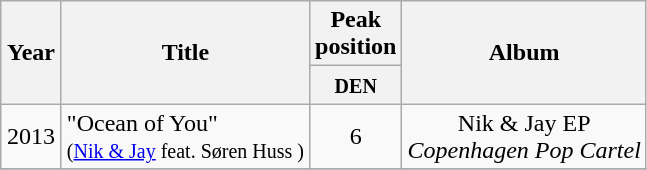<table class="wikitable">
<tr>
<th width="33" rowspan="2" style="text-align:center;">Year</th>
<th rowspan="2">Title</th>
<th colspan="1">Peak <br>position</th>
<th rowspan="2">Album</th>
</tr>
<tr>
<th align="center"><small>DEN<br></small></th>
</tr>
<tr>
<td align="center">2013</td>
<td>"Ocean of You"<br><small>(<a href='#'>Nik & Jay</a> feat. Søren Huss )</small></td>
<td align="center">6</td>
<td align="center">Nik & Jay EP <br><em>Copenhagen Pop Cartel</em></td>
</tr>
<tr>
</tr>
</table>
